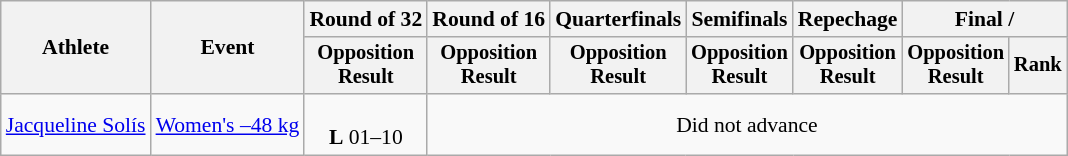<table class="wikitable" style="font-size:90%">
<tr>
<th rowspan="2">Athlete</th>
<th rowspan="2">Event</th>
<th>Round of 32</th>
<th>Round of 16</th>
<th>Quarterfinals</th>
<th>Semifinals</th>
<th>Repechage</th>
<th colspan=2>Final / </th>
</tr>
<tr style="font-size:95%">
<th>Opposition<br>Result</th>
<th>Opposition<br>Result</th>
<th>Opposition<br>Result</th>
<th>Opposition<br>Result</th>
<th>Opposition<br>Result</th>
<th>Opposition<br>Result</th>
<th>Rank</th>
</tr>
<tr align=center>
<td align=left><a href='#'>Jacqueline Solís</a></td>
<td align=left><a href='#'>Women's –48 kg</a></td>
<td><br><strong>L</strong> 01–10</td>
<td colspan=6>Did not advance</td>
</tr>
</table>
